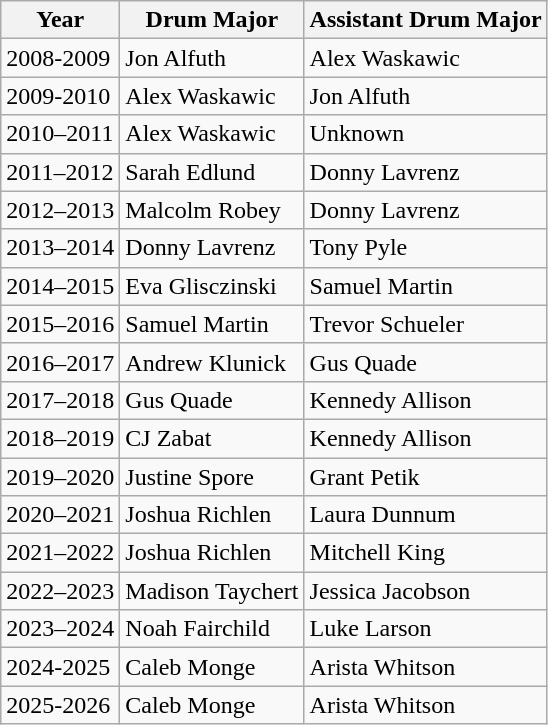<table class="wikitable">
<tr>
<th>Year</th>
<th>Drum Major</th>
<th>Assistant Drum Major</th>
</tr>
<tr>
<td>2008-2009</td>
<td>Jon Alfuth</td>
<td>Alex Waskawic</td>
</tr>
<tr>
<td>2009-2010</td>
<td>Alex Waskawic</td>
<td>Jon Alfuth</td>
</tr>
<tr>
<td>2010–2011</td>
<td>Alex Waskawic</td>
<td>Unknown</td>
</tr>
<tr>
<td>2011–2012</td>
<td>Sarah Edlund</td>
<td>Donny Lavrenz</td>
</tr>
<tr>
<td>2012–2013</td>
<td>Malcolm Robey</td>
<td>Donny Lavrenz</td>
</tr>
<tr>
<td>2013–2014</td>
<td>Donny Lavrenz</td>
<td>Tony Pyle</td>
</tr>
<tr>
<td>2014–2015</td>
<td>Eva Glisczinski</td>
<td>Samuel Martin</td>
</tr>
<tr>
<td>2015–2016</td>
<td>Samuel Martin</td>
<td>Trevor Schueler</td>
</tr>
<tr>
<td>2016–2017</td>
<td>Andrew Klunick</td>
<td>Gus Quade</td>
</tr>
<tr>
<td>2017–2018</td>
<td>Gus Quade</td>
<td>Kennedy Allison</td>
</tr>
<tr>
<td>2018–2019</td>
<td>CJ Zabat</td>
<td>Kennedy Allison</td>
</tr>
<tr>
<td>2019–2020</td>
<td>Justine Spore</td>
<td>Grant Petik</td>
</tr>
<tr>
<td>2020–2021</td>
<td>Joshua Richlen</td>
<td>Laura Dunnum</td>
</tr>
<tr>
<td>2021–2022</td>
<td>Joshua Richlen</td>
<td>Mitchell King</td>
</tr>
<tr>
<td>2022–2023</td>
<td>Madison Taychert</td>
<td>Jessica Jacobson</td>
</tr>
<tr>
<td>2023–2024</td>
<td>Noah Fairchild</td>
<td>Luke Larson</td>
</tr>
<tr>
<td>2024-2025</td>
<td>Caleb Monge</td>
<td>Arista Whitson</td>
</tr>
<tr>
<td>2025-2026</td>
<td>Caleb Monge</td>
<td>Arista Whitson</td>
</tr>
</table>
